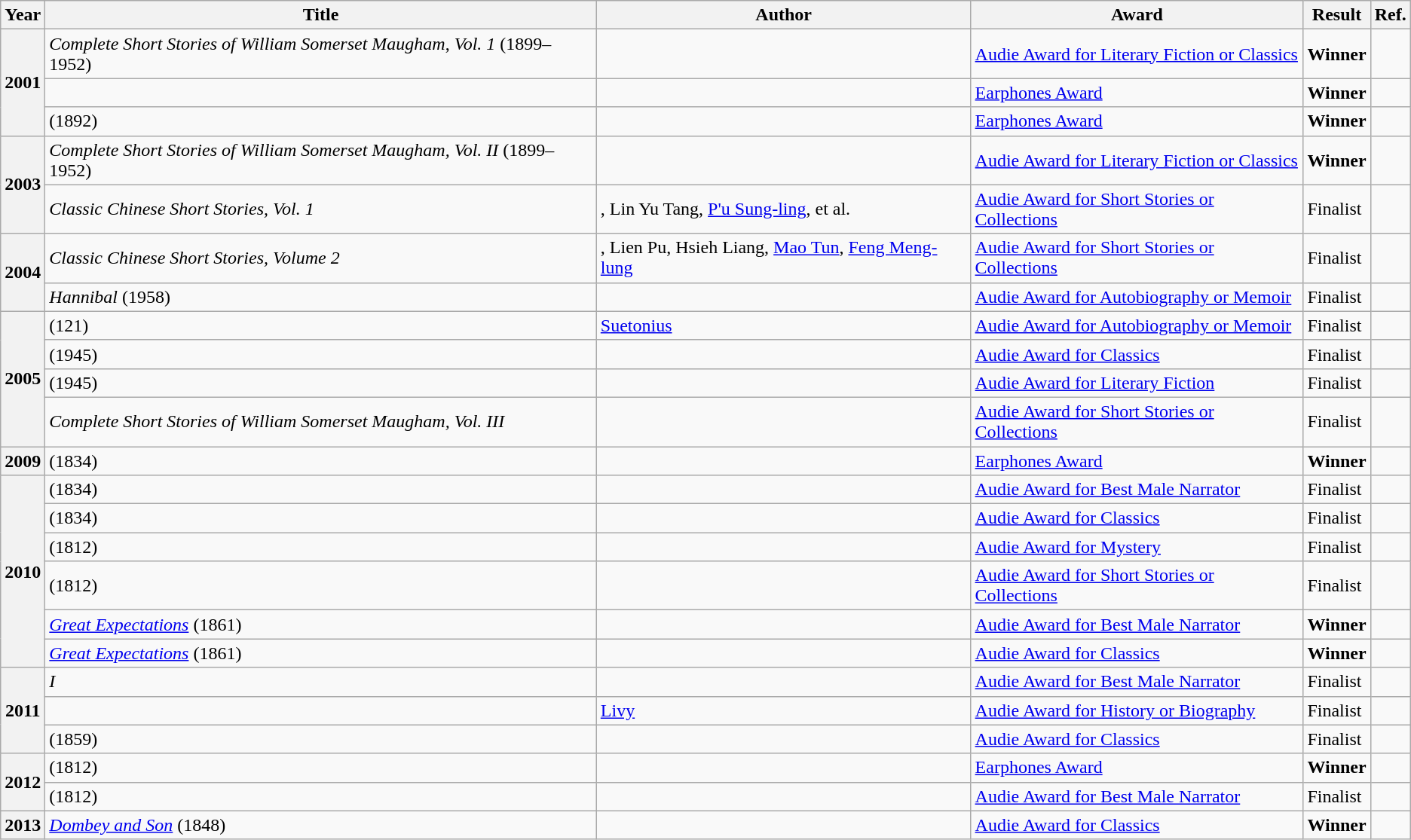<table class="wikitable sortable mw-collapsible">
<tr>
<th>Year</th>
<th>Title</th>
<th>Author</th>
<th>Award</th>
<th>Result</th>
<th>Ref.</th>
</tr>
<tr>
<th rowspan="3">2001</th>
<td><em>Complete Short Stories of William Somerset Maugham</em>, <em>Vol. 1</em> (1899–1952)</td>
<td></td>
<td><a href='#'>Audie Award for Literary Fiction or Classics</a></td>
<td><strong>Winner</strong></td>
<td></td>
</tr>
<tr>
<td><em></em></td>
<td></td>
<td><a href='#'>Earphones Award</a></td>
<td><strong>Winner</strong></td>
<td></td>
</tr>
<tr>
<td><em></em> (1892)</td>
<td></td>
<td><a href='#'>Earphones Award</a></td>
<td><strong>Winner</strong></td>
<td></td>
</tr>
<tr>
<th rowspan="2">2003</th>
<td><em>Complete Short Stories of William Somerset Maugham, Vol. II</em> (1899–1952)</td>
<td></td>
<td><a href='#'>Audie Award for Literary Fiction or Classics</a></td>
<td><strong>Winner</strong></td>
<td></td>
</tr>
<tr>
<td><em>Classic Chinese Short Stories, Vol. 1</em></td>
<td>, Lin Yu Tang, <a href='#'>P'u Sung-ling</a>, et al.</td>
<td><a href='#'>Audie Award for Short Stories or Collections</a></td>
<td>Finalist</td>
<td></td>
</tr>
<tr>
<th rowspan="2">2004</th>
<td><em>Classic Chinese Short Stories, Volume 2</em></td>
<td>, Lien Pu, Hsieh Liang, <a href='#'>Mao Tun</a>, <a href='#'>Feng Meng-lung</a></td>
<td><a href='#'>Audie Award for Short Stories or Collections</a></td>
<td>Finalist</td>
<td></td>
</tr>
<tr>
<td><em>Hannibal</em> (1958)</td>
<td></td>
<td><a href='#'>Audie Award for Autobiography or Memoir</a></td>
<td>Finalist</td>
<td></td>
</tr>
<tr>
<th rowspan="4">2005</th>
<td><em></em> (121)</td>
<td><a href='#'>Suetonius</a></td>
<td><a href='#'>Audie Award for Autobiography or Memoir</a></td>
<td>Finalist</td>
<td></td>
</tr>
<tr>
<td><em></em> (1945)</td>
<td></td>
<td><a href='#'>Audie Award for Classics</a></td>
<td>Finalist</td>
<td></td>
</tr>
<tr>
<td><em></em> (1945)</td>
<td></td>
<td><a href='#'>Audie Award for Literary Fiction</a></td>
<td>Finalist</td>
<td></td>
</tr>
<tr>
<td><em>Complete Short Stories of William Somerset Maugham, Vol. III</em></td>
<td></td>
<td><a href='#'>Audie Award for Short Stories or Collections</a></td>
<td>Finalist</td>
<td></td>
</tr>
<tr>
<th>2009</th>
<td><em></em> (1834)</td>
<td></td>
<td><a href='#'>Earphones Award</a></td>
<td><strong>Winner</strong></td>
<td></td>
</tr>
<tr>
<th rowspan="6">2010</th>
<td><em></em> (1834)</td>
<td></td>
<td><a href='#'>Audie Award for Best Male Narrator</a></td>
<td>Finalist</td>
<td></td>
</tr>
<tr>
<td><em></em> (1834)</td>
<td></td>
<td><a href='#'>Audie Award for Classics</a></td>
<td>Finalist</td>
<td></td>
</tr>
<tr>
<td><em></em> (1812)</td>
<td></td>
<td><a href='#'>Audie Award for Mystery</a></td>
<td>Finalist</td>
<td></td>
</tr>
<tr>
<td><em></em> (1812)</td>
<td></td>
<td><a href='#'>Audie Award for Short Stories or Collections</a></td>
<td>Finalist</td>
<td></td>
</tr>
<tr>
<td><em><a href='#'>Great Expectations</a></em> (1861)</td>
<td></td>
<td><a href='#'>Audie Award for Best Male Narrator</a></td>
<td><strong>Winner</strong></td>
<td></td>
</tr>
<tr>
<td><em><a href='#'>Great Expectations</a></em> (1861)</td>
<td></td>
<td><a href='#'>Audie Award for Classics</a></td>
<td><strong>Winner</strong></td>
<td></td>
</tr>
<tr>
<th rowspan="3">2011</th>
<td><em>I</em></td>
<td></td>
<td><a href='#'>Audie Award for Best Male Narrator</a></td>
<td>Finalist</td>
<td></td>
</tr>
<tr>
<td><em></em></td>
<td><a href='#'>Livy</a></td>
<td><a href='#'>Audie Award for History or Biography</a></td>
<td>Finalist</td>
<td></td>
</tr>
<tr>
<td><em></em> (1859)</td>
<td></td>
<td><a href='#'>Audie Award for Classics</a></td>
<td>Finalist</td>
<td></td>
</tr>
<tr>
<th rowspan="2">2012</th>
<td><em></em> (1812)</td>
<td></td>
<td><a href='#'>Earphones Award</a></td>
<td><strong>Winner</strong></td>
<td></td>
</tr>
<tr>
<td><em></em> (1812)</td>
<td></td>
<td><a href='#'>Audie Award for Best Male Narrator</a></td>
<td>Finalist</td>
<td></td>
</tr>
<tr>
<th>2013</th>
<td><em><a href='#'>Dombey and Son</a></em> (1848)</td>
<td></td>
<td><a href='#'>Audie Award for Classics</a></td>
<td><strong>Winner</strong></td>
<td></td>
</tr>
</table>
